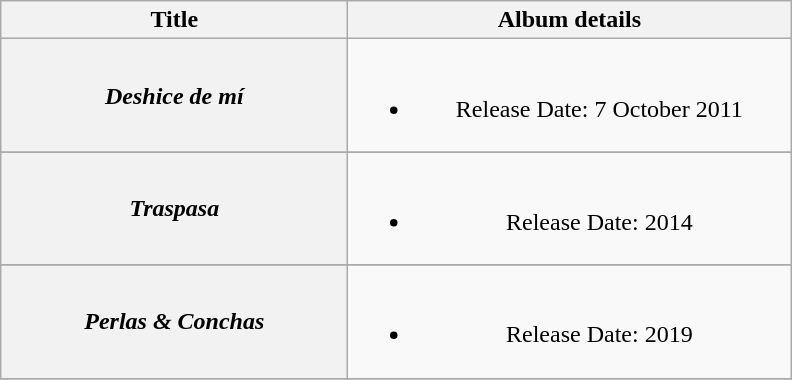<table class="wikitable plainrowheaders" style="text-align:center;">
<tr>
<th scope="col" style="width:14em;">Title</th>
<th scope="col" style="width:18em;">Album details</th>
</tr>
<tr>
<th scope="row"><em>Deshice de mí</em></th>
<td><br><ul><li>Release Date: 7 October 2011</li></ul></td>
</tr>
<tr>
</tr>
<tr>
<th scope="row"><em>Traspasa</em></th>
<td><br><ul><li>Release Date: 2014</li></ul></td>
</tr>
<tr>
</tr>
<tr>
<th scope="row"><em>Perlas & Conchas</em></th>
<td><br><ul><li>Release Date: 2019</li></ul></td>
</tr>
<tr>
</tr>
<tr>
</tr>
</table>
